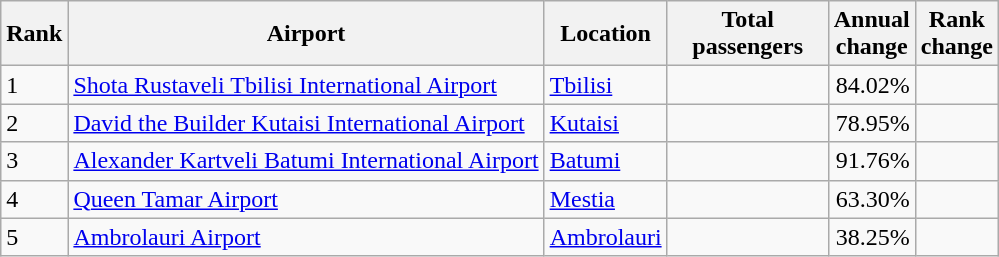<table class="wikitable">
<tr>
<th>Rank</th>
<th>Airport</th>
<th>Location</th>
<th style="width:100px">Total<br>passengers</th>
<th>Annual<br>change</th>
<th>Rank<br>change</th>
</tr>
<tr>
<td>1</td>
<td><a href='#'>Shota Rustaveli Tbilisi International Airport</a></td>
<td><a href='#'>Tbilisi</a></td>
<td align="right"></td>
<td align="right">84.02%</td>
<td align="center"></td>
</tr>
<tr>
<td>2</td>
<td><a href='#'>David the Builder Kutaisi International Airport</a></td>
<td><a href='#'>Kutaisi</a></td>
<td align="right"></td>
<td align="right">78.95%</td>
<td align="center"></td>
</tr>
<tr>
<td>3</td>
<td><a href='#'>Alexander Kartveli Batumi International Airport</a></td>
<td><a href='#'>Batumi</a></td>
<td align="right"></td>
<td align="right">91.76%</td>
<td align="center"></td>
</tr>
<tr>
<td>4</td>
<td><a href='#'>Queen Tamar Airport</a></td>
<td><a href='#'>Mestia</a></td>
<td align="right"></td>
<td align="right">63.30%</td>
<td align="center"></td>
</tr>
<tr>
<td>5</td>
<td><a href='#'>Ambrolauri Airport</a></td>
<td><a href='#'>Ambrolauri</a></td>
<td align="right"></td>
<td align="right">38.25%</td>
<td align="center"></td>
</tr>
</table>
